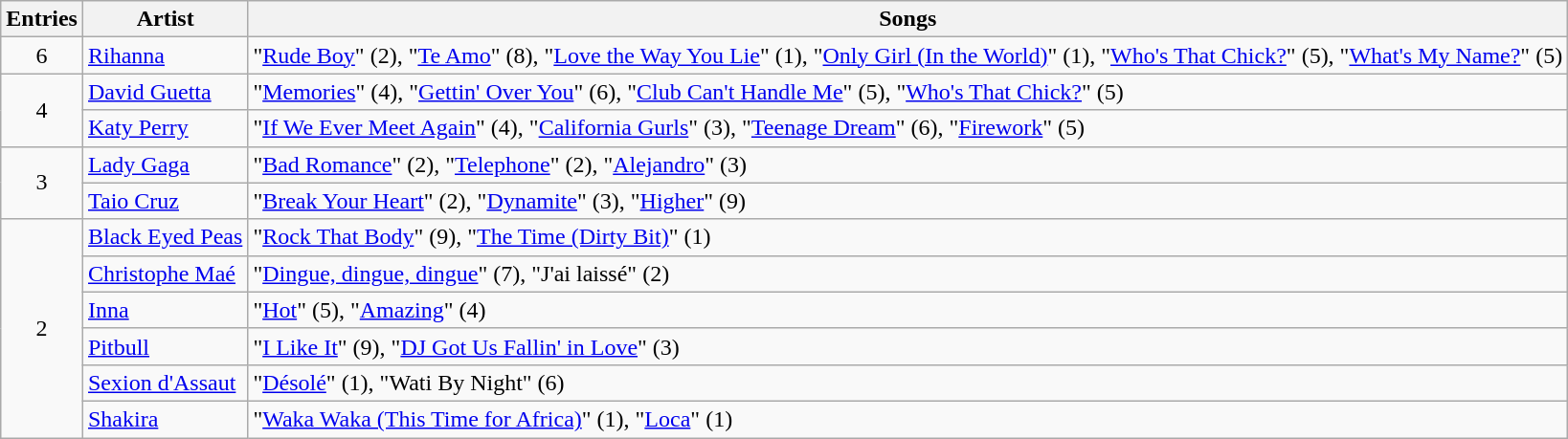<table class="wikitable">
<tr>
<th>Entries</th>
<th>Artist</th>
<th>Songs</th>
</tr>
<tr>
<td style="text-align: center;">6</td>
<td><a href='#'>Rihanna</a></td>
<td>"<a href='#'>Rude Boy</a>" (2), "<a href='#'>Te Amo</a>" (8), "<a href='#'>Love the Way You Lie</a>" (1), "<a href='#'>Only Girl (In the World)</a>" (1), "<a href='#'>Who's That Chick?</a>" (5), "<a href='#'>What's My Name?</a>" (5)</td>
</tr>
<tr>
<td rowspan="2" style="text-align: center;">4</td>
<td><a href='#'>David Guetta</a></td>
<td>"<a href='#'>Memories</a>" (4), "<a href='#'>Gettin' Over You</a>" (6), "<a href='#'>Club Can't Handle Me</a>" (5), "<a href='#'>Who's That Chick?</a>" (5)</td>
</tr>
<tr>
<td><a href='#'>Katy Perry</a></td>
<td>"<a href='#'>If We Ever Meet Again</a>" (4), "<a href='#'>California Gurls</a>" (3), "<a href='#'>Teenage Dream</a>" (6), "<a href='#'>Firework</a>" (5)</td>
</tr>
<tr>
<td rowspan="2" style="text-align: center;">3</td>
<td><a href='#'>Lady Gaga</a></td>
<td>"<a href='#'>Bad Romance</a>" (2), "<a href='#'>Telephone</a>" (2), "<a href='#'>Alejandro</a>" (3)</td>
</tr>
<tr>
<td><a href='#'>Taio Cruz</a></td>
<td>"<a href='#'>Break Your Heart</a>" (2), "<a href='#'>Dynamite</a>" (3), "<a href='#'>Higher</a>" (9)</td>
</tr>
<tr>
<td rowspan="6" style="text-align: center;">2</td>
<td><a href='#'>Black Eyed Peas</a></td>
<td>"<a href='#'>Rock That Body</a>" (9), "<a href='#'>The Time (Dirty Bit)</a>" (1)</td>
</tr>
<tr>
<td><a href='#'>Christophe Maé</a></td>
<td>"<a href='#'>Dingue, dingue, dingue</a>" (7), "J'ai laissé" (2)</td>
</tr>
<tr>
<td><a href='#'>Inna</a></td>
<td>"<a href='#'>Hot</a>" (5), "<a href='#'>Amazing</a>" (4)</td>
</tr>
<tr>
<td><a href='#'>Pitbull</a></td>
<td>"<a href='#'>I Like It</a>" (9), "<a href='#'>DJ Got Us Fallin' in Love</a>" (3)</td>
</tr>
<tr>
<td><a href='#'>Sexion d'Assaut</a></td>
<td>"<a href='#'>Désolé</a>" (1), "Wati By Night" (6)</td>
</tr>
<tr>
<td><a href='#'>Shakira</a></td>
<td>"<a href='#'>Waka Waka (This Time for Africa)</a>" (1), "<a href='#'>Loca</a>" (1)</td>
</tr>
</table>
